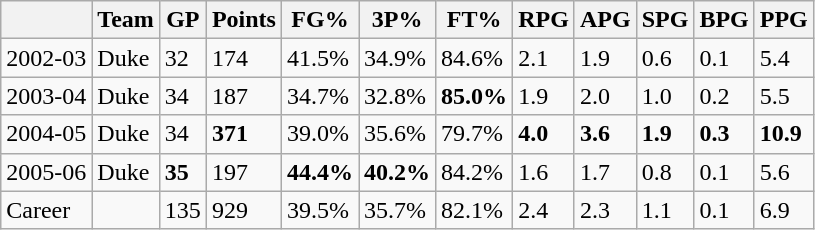<table class="wikitable">
<tr>
<th></th>
<th>Team</th>
<th>GP</th>
<th>Points</th>
<th>FG%</th>
<th>3P%</th>
<th>FT%</th>
<th>RPG</th>
<th>APG</th>
<th>SPG</th>
<th>BPG</th>
<th>PPG</th>
</tr>
<tr>
<td>2002-03</td>
<td>Duke</td>
<td>32</td>
<td>174</td>
<td>41.5%</td>
<td>34.9%</td>
<td>84.6%</td>
<td>2.1</td>
<td>1.9</td>
<td>0.6</td>
<td>0.1</td>
<td>5.4</td>
</tr>
<tr>
<td>2003-04</td>
<td>Duke</td>
<td>34</td>
<td>187</td>
<td>34.7%</td>
<td>32.8%</td>
<td><strong>85.0%</strong></td>
<td>1.9</td>
<td>2.0</td>
<td>1.0</td>
<td>0.2</td>
<td>5.5</td>
</tr>
<tr>
<td>2004-05</td>
<td>Duke</td>
<td>34</td>
<td><strong>371</strong></td>
<td>39.0%</td>
<td>35.6%</td>
<td>79.7%</td>
<td><strong>4.0</strong></td>
<td><strong>3.6</strong></td>
<td><strong>1.9</strong></td>
<td><strong>0.3</strong></td>
<td><strong>10.9</strong></td>
</tr>
<tr>
<td>2005-06</td>
<td>Duke</td>
<td><strong>35</strong></td>
<td>197</td>
<td><strong>44.4%</strong></td>
<td><strong>40.2%</strong></td>
<td>84.2%</td>
<td>1.6</td>
<td>1.7</td>
<td>0.8</td>
<td>0.1</td>
<td>5.6</td>
</tr>
<tr>
<td>Career</td>
<td></td>
<td>135</td>
<td>929</td>
<td>39.5%</td>
<td>35.7%</td>
<td>82.1%</td>
<td>2.4</td>
<td>2.3</td>
<td>1.1</td>
<td>0.1</td>
<td>6.9</td>
</tr>
</table>
